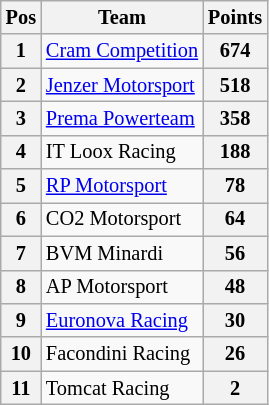<table class="wikitable" style="font-size:85%;">
<tr>
<th>Pos</th>
<th>Team</th>
<th>Points</th>
</tr>
<tr>
<th>1</th>
<td> <a href='#'>Cram Competition</a></td>
<th>674</th>
</tr>
<tr>
<th>2</th>
<td> <a href='#'>Jenzer Motorsport</a></td>
<th>518</th>
</tr>
<tr>
<th>3</th>
<td> <a href='#'>Prema Powerteam</a></td>
<th>358</th>
</tr>
<tr>
<th>4</th>
<td> IT Loox Racing</td>
<th>188</th>
</tr>
<tr>
<th>5</th>
<td> <a href='#'>RP Motorsport</a></td>
<th>78</th>
</tr>
<tr>
<th>6</th>
<td> CO2 Motorsport</td>
<th>64</th>
</tr>
<tr>
<th>7</th>
<td> BVM Minardi</td>
<th>56</th>
</tr>
<tr>
<th>8</th>
<td> AP Motorsport</td>
<th>48</th>
</tr>
<tr>
<th>9</th>
<td> <a href='#'>Euronova Racing</a></td>
<th>30</th>
</tr>
<tr>
<th>10</th>
<td> Facondini Racing</td>
<th>26</th>
</tr>
<tr>
<th>11</th>
<td> Tomcat Racing</td>
<th>2</th>
</tr>
</table>
